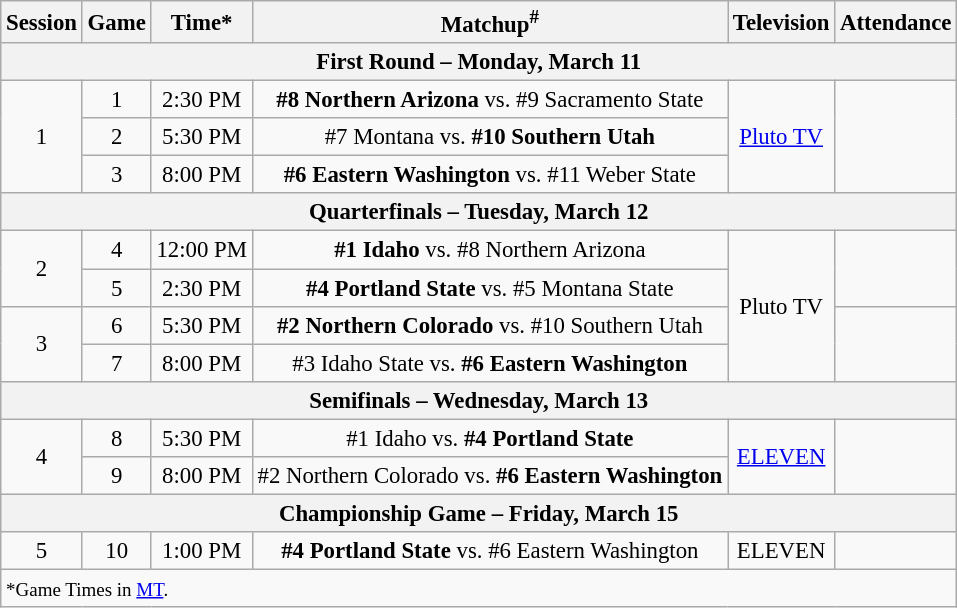<table class="wikitable" style="font-size: 95%; text-align:center;">
<tr>
<th>Session</th>
<th>Game</th>
<th>Time*</th>
<th>Matchup<sup>#</sup></th>
<th>Television</th>
<th>Attendance</th>
</tr>
<tr>
<th colspan=6>First Round – Monday, March 11</th>
</tr>
<tr>
<td rowspan=3>1</td>
<td>1</td>
<td>2:30 PM</td>
<td><strong>#8 Northern Arizona</strong> vs. #9 Sacramento State</td>
<td rowspan=3><a href='#'>Pluto TV</a></td>
<td rowspan=3></td>
</tr>
<tr>
<td>2</td>
<td>5:30 PM</td>
<td>#7 Montana vs. <strong>#10 Southern Utah</strong></td>
</tr>
<tr>
<td>3</td>
<td>8:00 PM</td>
<td><strong>#6 Eastern Washington</strong> vs. #11 Weber State</td>
</tr>
<tr>
<th colspan=6>Quarterfinals – Tuesday, March 12</th>
</tr>
<tr>
<td rowspan=2>2</td>
<td>4</td>
<td>12:00 PM</td>
<td><strong>#1 Idaho</strong> vs. #8 Northern Arizona</td>
<td rowspan=4>Pluto TV</td>
<td rowspan=2></td>
</tr>
<tr>
<td>5</td>
<td>2:30 PM</td>
<td><strong>#4 Portland State</strong> vs. #5 Montana State</td>
</tr>
<tr>
<td rowspan=2>3</td>
<td>6</td>
<td>5:30 PM</td>
<td><strong>#2 Northern Colorado</strong> vs. #10 Southern Utah</td>
<td rowspan=2></td>
</tr>
<tr>
<td>7</td>
<td>8:00 PM</td>
<td>#3 Idaho State vs. <strong>#6 Eastern Washington</strong></td>
</tr>
<tr>
<th colspan=6>Semifinals – Wednesday, March 13</th>
</tr>
<tr>
<td rowspan=2>4</td>
<td>8</td>
<td>5:30 PM</td>
<td>#1 Idaho vs. <strong>#4 Portland State</strong></td>
<td rowspan=2><a href='#'>ELEVEN</a></td>
<td rowspan=2></td>
</tr>
<tr>
<td>9</td>
<td>8:00 PM</td>
<td>#2 Northern Colorado vs. <strong>#6 Eastern Washington</strong></td>
</tr>
<tr>
<th colspan=6>Championship Game – Friday, March 15</th>
</tr>
<tr>
<td>5</td>
<td>10</td>
<td>1:00 PM</td>
<td><strong>#4 Portland State</strong> vs. #6 Eastern Washington</td>
<td>ELEVEN</td>
<td></td>
</tr>
<tr>
<td colspan=6 style="text-align:left;"><small>*Game Times in <a href='#'>MT</a>.</small></td>
</tr>
</table>
